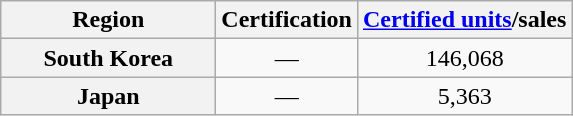<table class="wikitable sortable plainrowheaders" style="text-align:center;">
<tr>
<th scope="col">Region</th>
<th scope="col">Certification</th>
<th scope="col"><a href='#'>Certified units</a>/sales</th>
</tr>
<tr>
<th scope="row" style="width:8.5em">South Korea</th>
<td>—</td>
<td>146,068</td>
</tr>
<tr>
<th scope="row">Japan</th>
<td>—</td>
<td>5,363</td>
</tr>
</table>
